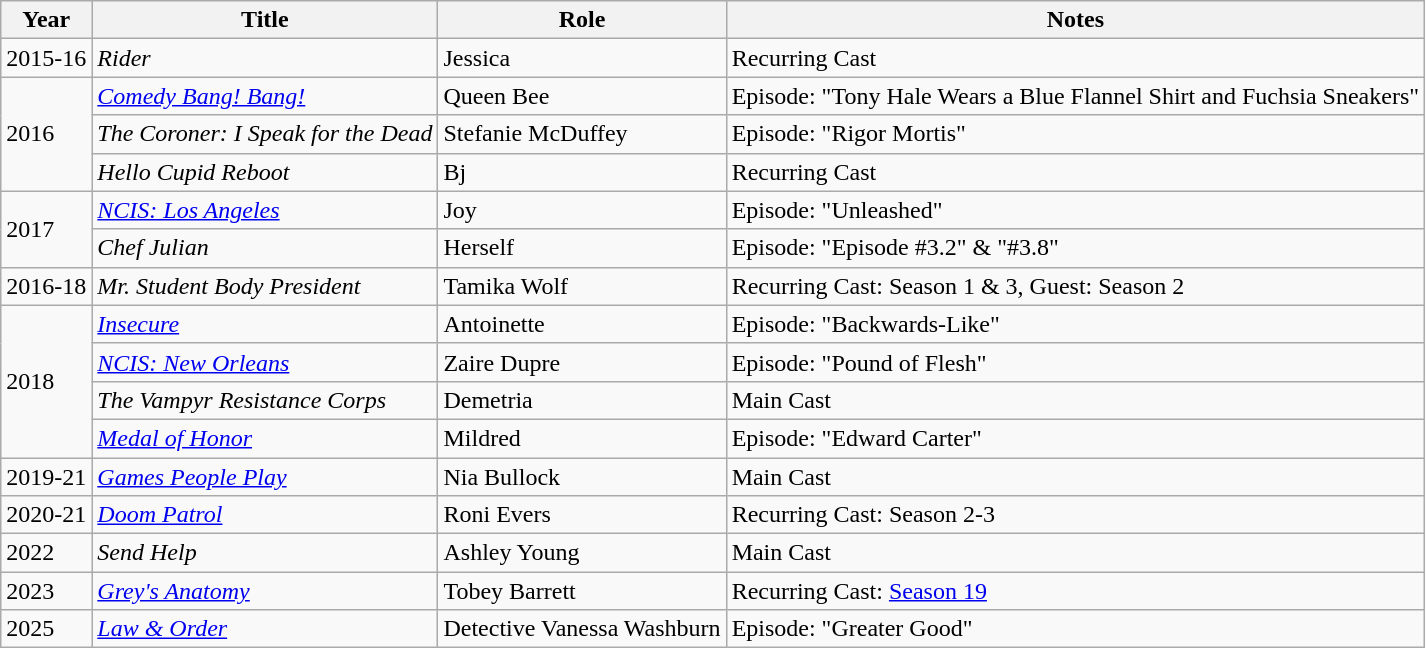<table class="wikitable sortable">
<tr>
<th>Year</th>
<th>Title</th>
<th>Role</th>
<th>Notes</th>
</tr>
<tr>
<td>2015-16</td>
<td><em>Rider</em></td>
<td>Jessica</td>
<td>Recurring Cast</td>
</tr>
<tr>
<td rowspan="3">2016</td>
<td><em><a href='#'>Comedy Bang! Bang!</a></em></td>
<td>Queen Bee</td>
<td>Episode: "Tony Hale Wears a Blue Flannel Shirt and Fuchsia Sneakers"</td>
</tr>
<tr>
<td><em>The Coroner: I Speak for the Dead</em></td>
<td>Stefanie McDuffey</td>
<td>Episode: "Rigor Mortis"</td>
</tr>
<tr>
<td><em>Hello Cupid Reboot</em></td>
<td>Bj</td>
<td>Recurring Cast</td>
</tr>
<tr>
<td rowspan="2">2017</td>
<td><em><a href='#'>NCIS: Los Angeles</a></em></td>
<td>Joy</td>
<td>Episode: "Unleashed"</td>
</tr>
<tr>
<td><em>Chef Julian</em></td>
<td>Herself</td>
<td>Episode: "Episode #3.2" & "#3.8"</td>
</tr>
<tr>
<td>2016-18</td>
<td><em>Mr. Student Body President</em></td>
<td>Tamika Wolf</td>
<td>Recurring Cast: Season 1 & 3, Guest: Season 2</td>
</tr>
<tr>
<td rowspan="4">2018</td>
<td><em><a href='#'>Insecure</a></em></td>
<td>Antoinette</td>
<td>Episode: "Backwards-Like"</td>
</tr>
<tr>
<td><em><a href='#'>NCIS: New Orleans</a></em></td>
<td>Zaire Dupre</td>
<td>Episode: "Pound of Flesh"</td>
</tr>
<tr>
<td><em>The Vampyr Resistance Corps</em></td>
<td>Demetria</td>
<td>Main Cast</td>
</tr>
<tr>
<td><em><a href='#'>Medal of Honor</a></em></td>
<td>Mildred</td>
<td>Episode: "Edward Carter"</td>
</tr>
<tr>
<td>2019-21</td>
<td><em><a href='#'>Games People Play</a></em></td>
<td>Nia Bullock</td>
<td>Main Cast</td>
</tr>
<tr>
<td>2020-21</td>
<td><em><a href='#'>Doom Patrol</a></em></td>
<td>Roni Evers</td>
<td>Recurring Cast: Season 2-3</td>
</tr>
<tr>
<td>2022</td>
<td><em>Send Help</em></td>
<td>Ashley Young</td>
<td>Main Cast</td>
</tr>
<tr>
<td>2023</td>
<td><em><a href='#'>Grey's Anatomy</a></em></td>
<td>Tobey Barrett</td>
<td>Recurring Cast: <a href='#'>Season 19</a></td>
</tr>
<tr>
<td>2025</td>
<td><em><a href='#'>Law & Order</a></em></td>
<td>Detective Vanessa Washburn</td>
<td>Episode: "Greater Good"</td>
</tr>
</table>
